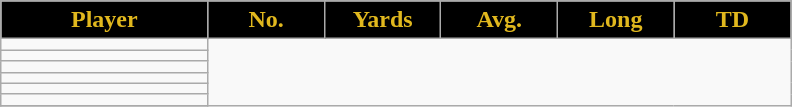<table class="wikitable sortable">
<tr>
<th style="background:black;color:#e1b81e;" width="16%">Player</th>
<th style="background:black;color:#e1b81e;" width="9%">No.</th>
<th style="background:black;color:#e1b81e;" width="9%">Yards</th>
<th style="background:black;color:#e1b81e;" width="9%">Avg.</th>
<th style="background:black;color:#e1b81e;" width="9%">Long</th>
<th style="background:black;color:#e1b81e;" width="9%">TD</th>
</tr>
<tr align="center">
<td></td>
</tr>
<tr align="center">
<td></td>
</tr>
<tr align="center">
<td></td>
</tr>
<tr align="center">
<td></td>
</tr>
<tr align="center">
<td></td>
</tr>
<tr align="center">
<td></td>
</tr>
<tr align="center">
</tr>
</table>
